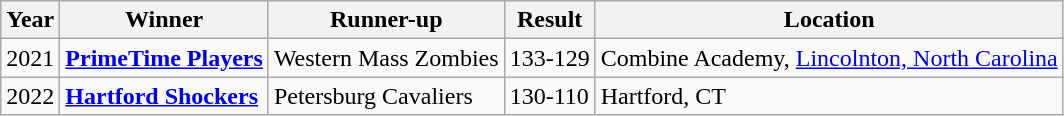<table class="wikitable">
<tr>
<th>Year</th>
<th>Winner</th>
<th>Runner-up</th>
<th>Result</th>
<th>Location</th>
</tr>
<tr>
<td>2021</td>
<td><strong><a href='#'>PrimeTime Players</a></strong></td>
<td>Western Mass Zombies</td>
<td>133-129</td>
<td>Combine Academy, <a href='#'>Lincolnton, North Carolina</a></td>
</tr>
<tr>
<td>2022</td>
<td><strong><a href='#'>Hartford Shockers</a></strong></td>
<td>Petersburg Cavaliers</td>
<td>130-110</td>
<td>Hartford, CT</td>
</tr>
</table>
